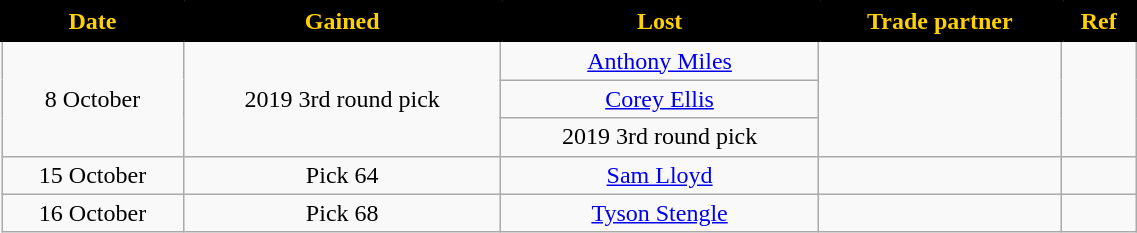<table class="wikitable" style="text-align:center; font-size:100%; width:60%;">
<tr>
<th style="background:black; color:#FED102; border: solid black 2px;">Date</th>
<th style="background:black; color:#FED102; border: solid black 2px;">Gained</th>
<th style="background:black; color:#FED102; border: solid black 2px;">Lost</th>
<th style="background:black; color:#FED102; border: solid black 2px;">Trade partner</th>
<th style="background:black; color:#FED102; border: solid black 2px;">Ref</th>
</tr>
<tr>
<td rowspan=3>8 October</td>
<td rowspan=3>2019 3rd round pick</td>
<td><a href='#'>Anthony Miles</a></td>
<td rowspan=3></td>
<td rowspan=3></td>
</tr>
<tr>
<td><a href='#'>Corey Ellis</a></td>
</tr>
<tr>
<td>2019 3rd round pick</td>
</tr>
<tr>
<td>15 October</td>
<td>Pick 64</td>
<td><a href='#'>Sam Lloyd</a></td>
<td></td>
<td></td>
</tr>
<tr>
<td>16 October</td>
<td>Pick 68</td>
<td><a href='#'>Tyson Stengle</a></td>
<td></td>
<td></td>
</tr>
</table>
